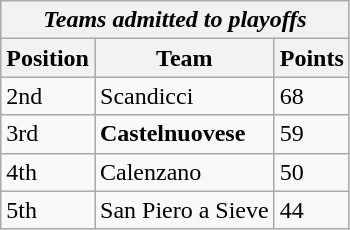<table class="wikitable">
<tr>
<th colspan="3"><em>Teams admitted to playoffs</em></th>
</tr>
<tr>
<th>Position</th>
<th>Team</th>
<th>Points</th>
</tr>
<tr>
<td>2nd</td>
<td>Scandicci</td>
<td>68</td>
</tr>
<tr>
<td>3rd</td>
<td><strong>Castelnuovese</strong></td>
<td>59</td>
</tr>
<tr>
<td>4th</td>
<td>Calenzano</td>
<td>50</td>
</tr>
<tr>
<td>5th</td>
<td>San Piero a Sieve</td>
<td>44</td>
</tr>
</table>
